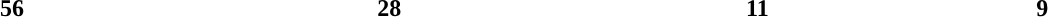<table style="width:70%; font-weight:bold; text-align:center">
<tr>
<td style="background:">56</td>
<td style="background:">28</td>
<td style="background:">11</td>
<td style="background:">9</td>
</tr>
<tr>
<td><a href='#'></a></td>
<td><a href='#'></a></td>
<td><a href='#'></a></td>
<td><a href='#'></a></td>
</tr>
</table>
